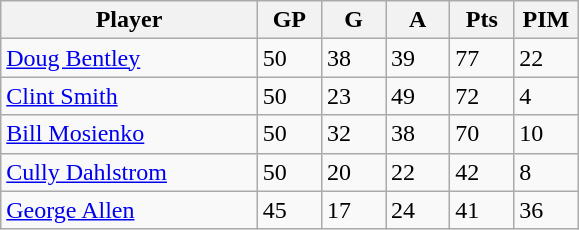<table class="wikitable">
<tr>
<th bgcolor="#DDDDFF" width="40%">Player</th>
<th bgcolor="#DDDDFF" width="10%">GP</th>
<th bgcolor="#DDDDFF" width="10%">G</th>
<th bgcolor="#DDDDFF" width="10%">A</th>
<th bgcolor="#DDDDFF" width="10%">Pts</th>
<th bgcolor="#DDDDFF" width="10%">PIM</th>
</tr>
<tr>
<td><a href='#'>Doug Bentley</a></td>
<td>50</td>
<td>38</td>
<td>39</td>
<td>77</td>
<td>22</td>
</tr>
<tr>
<td><a href='#'>Clint Smith</a></td>
<td>50</td>
<td>23</td>
<td>49</td>
<td>72</td>
<td>4</td>
</tr>
<tr>
<td><a href='#'>Bill Mosienko</a></td>
<td>50</td>
<td>32</td>
<td>38</td>
<td>70</td>
<td>10</td>
</tr>
<tr>
<td><a href='#'>Cully Dahlstrom</a></td>
<td>50</td>
<td>20</td>
<td>22</td>
<td>42</td>
<td>8</td>
</tr>
<tr>
<td><a href='#'>George Allen</a></td>
<td>45</td>
<td>17</td>
<td>24</td>
<td>41</td>
<td>36</td>
</tr>
</table>
